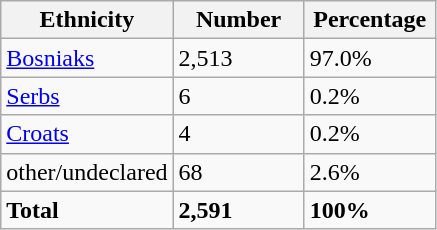<table class="wikitable">
<tr>
<th width="100px">Ethnicity</th>
<th width="80px">Number</th>
<th width="80px">Percentage</th>
</tr>
<tr>
<td><a href='#'>Bosniaks</a></td>
<td>2,513</td>
<td>97.0%</td>
</tr>
<tr>
<td><a href='#'>Serbs</a></td>
<td>6</td>
<td>0.2%</td>
</tr>
<tr>
<td><a href='#'>Croats</a></td>
<td>4</td>
<td>0.2%</td>
</tr>
<tr>
<td>other/undeclared</td>
<td>68</td>
<td>2.6%</td>
</tr>
<tr>
<td><strong>Total</strong></td>
<td><strong>2,591</strong></td>
<td><strong>100%</strong></td>
</tr>
</table>
